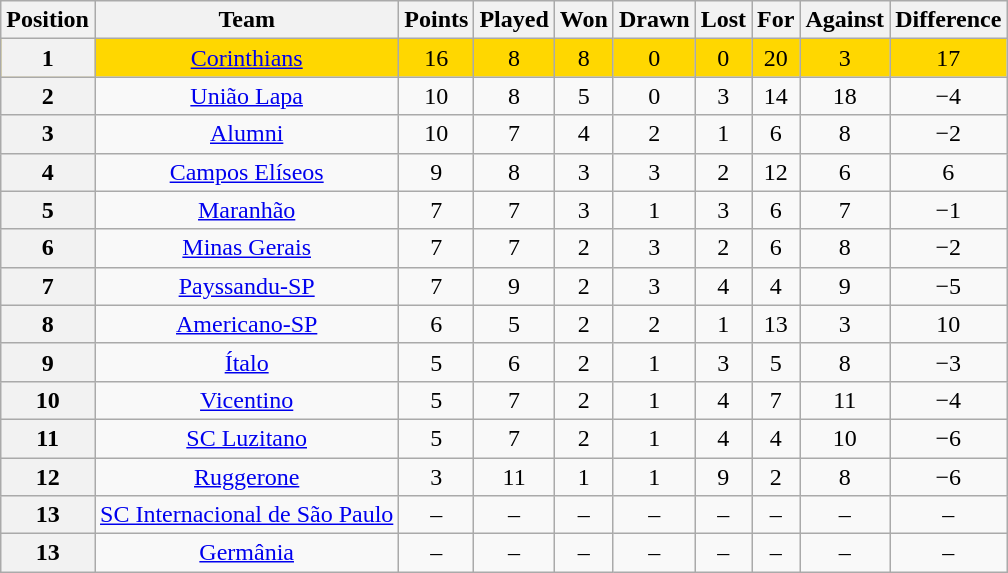<table class="wikitable" style="text-align:center">
<tr>
<th>Position</th>
<th>Team</th>
<th>Points</th>
<th>Played</th>
<th>Won</th>
<th>Drawn</th>
<th>Lost</th>
<th>For</th>
<th>Against</th>
<th>Difference</th>
</tr>
<tr style="background: gold;">
<th>1</th>
<td><a href='#'>Corinthians</a></td>
<td>16</td>
<td>8</td>
<td>8</td>
<td>0</td>
<td>0</td>
<td>20</td>
<td>3</td>
<td>17</td>
</tr>
<tr>
<th>2</th>
<td><a href='#'>União Lapa</a></td>
<td>10</td>
<td>8</td>
<td>5</td>
<td>0</td>
<td>3</td>
<td>14</td>
<td>18</td>
<td>−4</td>
</tr>
<tr>
<th>3</th>
<td><a href='#'>Alumni</a></td>
<td>10</td>
<td>7</td>
<td>4</td>
<td>2</td>
<td>1</td>
<td>6</td>
<td>8</td>
<td>−2</td>
</tr>
<tr>
<th>4</th>
<td><a href='#'>Campos Elíseos</a></td>
<td>9</td>
<td>8</td>
<td>3</td>
<td>3</td>
<td>2</td>
<td>12</td>
<td>6</td>
<td>6</td>
</tr>
<tr>
<th>5</th>
<td><a href='#'>Maranhão</a></td>
<td>7</td>
<td>7</td>
<td>3</td>
<td>1</td>
<td>3</td>
<td>6</td>
<td>7</td>
<td>−1</td>
</tr>
<tr>
<th>6</th>
<td><a href='#'>Minas Gerais</a></td>
<td>7</td>
<td>7</td>
<td>2</td>
<td>3</td>
<td>2</td>
<td>6</td>
<td>8</td>
<td>−2</td>
</tr>
<tr>
<th>7</th>
<td><a href='#'>Payssandu-SP</a></td>
<td>7</td>
<td>9</td>
<td>2</td>
<td>3</td>
<td>4</td>
<td>4</td>
<td>9</td>
<td>−5</td>
</tr>
<tr>
<th>8</th>
<td><a href='#'>Americano-SP</a></td>
<td>6</td>
<td>5</td>
<td>2</td>
<td>2</td>
<td>1</td>
<td>13</td>
<td>3</td>
<td>10</td>
</tr>
<tr>
<th>9</th>
<td><a href='#'>Ítalo</a></td>
<td>5</td>
<td>6</td>
<td>2</td>
<td>1</td>
<td>3</td>
<td>5</td>
<td>8</td>
<td>−3</td>
</tr>
<tr>
<th>10</th>
<td><a href='#'>Vicentino</a></td>
<td>5</td>
<td>7</td>
<td>2</td>
<td>1</td>
<td>4</td>
<td>7</td>
<td>11</td>
<td>−4</td>
</tr>
<tr>
<th>11</th>
<td><a href='#'>SC Luzitano</a></td>
<td>5</td>
<td>7</td>
<td>2</td>
<td>1</td>
<td>4</td>
<td>4</td>
<td>10</td>
<td>−6</td>
</tr>
<tr>
<th>12</th>
<td><a href='#'>Ruggerone</a></td>
<td>3</td>
<td>11</td>
<td>1</td>
<td>1</td>
<td>9</td>
<td>2</td>
<td>8</td>
<td>−6</td>
</tr>
<tr>
<th>13</th>
<td><a href='#'>SC Internacional de São Paulo</a></td>
<td>–</td>
<td>–</td>
<td>–</td>
<td>–</td>
<td>–</td>
<td>–</td>
<td>–</td>
<td>–</td>
</tr>
<tr>
<th>13</th>
<td><a href='#'>Germânia</a></td>
<td>–</td>
<td>–</td>
<td>–</td>
<td>–</td>
<td>–</td>
<td>–</td>
<td>–</td>
<td>–</td>
</tr>
</table>
